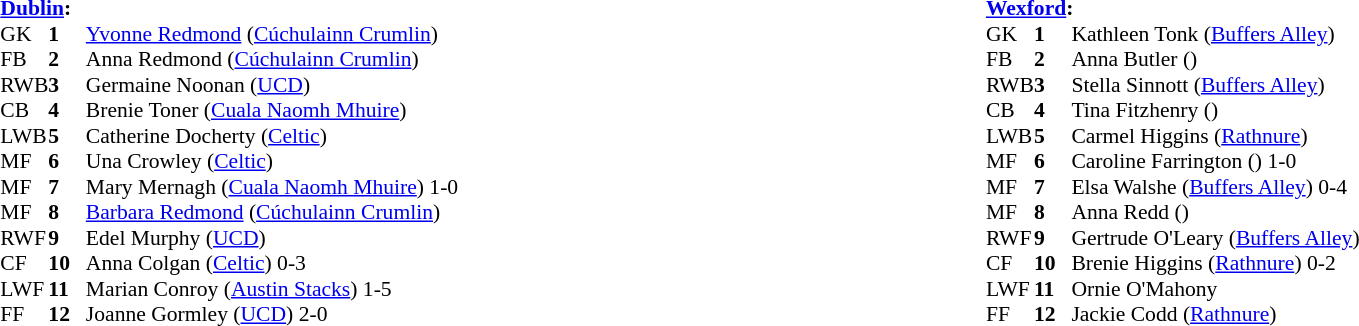<table width="100%">
<tr>
<td valign="top"></td>
<td valign="top" width="50%"><br><table style="font-size: 90%" cellspacing="0" cellpadding="0" align=center>
<tr>
<td colspan="4"><strong><a href='#'>Dublin</a>:</strong></td>
</tr>
<tr>
<th width="25"></th>
<th width="25"></th>
</tr>
<tr>
<td>GK</td>
<td><strong>1</strong></td>
<td><a href='#'>Yvonne Redmond</a> (<a href='#'>Cúchulainn Crumlin</a>)</td>
</tr>
<tr>
<td>FB</td>
<td><strong>2</strong></td>
<td>Anna Redmond (<a href='#'>Cúchulainn Crumlin</a>)</td>
</tr>
<tr>
<td>RWB</td>
<td><strong>3</strong></td>
<td>Germaine Noonan (<a href='#'>UCD</a>)</td>
</tr>
<tr>
<td>CB</td>
<td><strong>4</strong></td>
<td>Brenie Toner (<a href='#'>Cuala Naomh Mhuire</a>)</td>
</tr>
<tr>
<td>LWB</td>
<td><strong>5</strong></td>
<td>Catherine Docherty (<a href='#'>Celtic</a>)</td>
</tr>
<tr>
<td>MF</td>
<td><strong>6</strong></td>
<td>Una Crowley (<a href='#'>Celtic</a>)</td>
</tr>
<tr>
<td>MF</td>
<td><strong>7</strong></td>
<td>Mary Mernagh (<a href='#'>Cuala Naomh Mhuire</a>) 1-0</td>
</tr>
<tr>
<td>MF</td>
<td><strong>8</strong></td>
<td><a href='#'>Barbara Redmond</a> (<a href='#'>Cúchulainn Crumlin</a>)</td>
</tr>
<tr>
<td>RWF</td>
<td><strong>9</strong></td>
<td>Edel Murphy (<a href='#'>UCD</a>)</td>
</tr>
<tr>
<td>CF</td>
<td><strong>10</strong></td>
<td>Anna Colgan (<a href='#'>Celtic</a>) 0-3</td>
</tr>
<tr>
<td>LWF</td>
<td><strong>11</strong></td>
<td>Marian Conroy (<a href='#'>Austin Stacks</a>) 1-5</td>
</tr>
<tr>
<td>FF</td>
<td><strong>12</strong></td>
<td>Joanne Gormley (<a href='#'>UCD</a>) 2-0</td>
</tr>
<tr>
</tr>
</table>
</td>
<td valign="top" width="50%"><br><table style="font-size: 90%" cellspacing="0" cellpadding="0" align=center>
<tr>
<td colspan="4"><strong><a href='#'>Wexford</a>:</strong></td>
</tr>
<tr>
<th width="25"></th>
<th width="25"></th>
</tr>
<tr>
<td>GK</td>
<td><strong>1</strong></td>
<td>Kathleen Tonk (<a href='#'>Buffers Alley</a>)</td>
</tr>
<tr>
<td>FB</td>
<td><strong>2</strong></td>
<td>Anna Butler ()</td>
</tr>
<tr>
<td>RWB</td>
<td><strong>3</strong></td>
<td>Stella Sinnott (<a href='#'>Buffers Alley</a>)</td>
</tr>
<tr>
<td>CB</td>
<td><strong>4</strong></td>
<td>Tina Fitzhenry ()</td>
</tr>
<tr>
<td>LWB</td>
<td><strong>5</strong></td>
<td>Carmel Higgins (<a href='#'>Rathnure</a>)</td>
</tr>
<tr>
<td>MF</td>
<td><strong>6</strong></td>
<td>Caroline Farrington () 1-0</td>
</tr>
<tr>
<td>MF</td>
<td><strong>7</strong></td>
<td>Elsa Walshe (<a href='#'>Buffers Alley</a>) 0-4</td>
</tr>
<tr>
<td>MF</td>
<td><strong>8</strong></td>
<td>Anna Redd ()</td>
</tr>
<tr>
<td>RWF</td>
<td><strong>9</strong></td>
<td>Gertrude O'Leary (<a href='#'>Buffers Alley</a>)</td>
</tr>
<tr>
<td>CF</td>
<td><strong>10</strong></td>
<td>Brenie Higgins (<a href='#'>Rathnure</a>) 0-2</td>
</tr>
<tr>
<td>LWF</td>
<td><strong>11</strong></td>
<td>Ornie O'Mahony</td>
</tr>
<tr>
<td>FF</td>
<td><strong>12</strong></td>
<td>Jackie Codd (<a href='#'>Rathnure</a>)</td>
</tr>
<tr>
</tr>
</table>
</td>
</tr>
</table>
